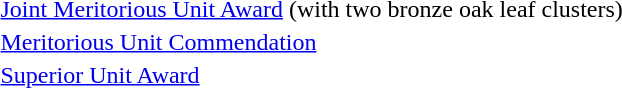<table>
<tr>
<td></td>
<td><a href='#'>Joint Meritorious Unit Award</a> (with two bronze oak leaf clusters)</td>
</tr>
<tr>
<td></td>
<td><a href='#'>Meritorious Unit Commendation</a></td>
</tr>
<tr>
<td></td>
<td><a href='#'>Superior Unit Award</a></td>
</tr>
</table>
